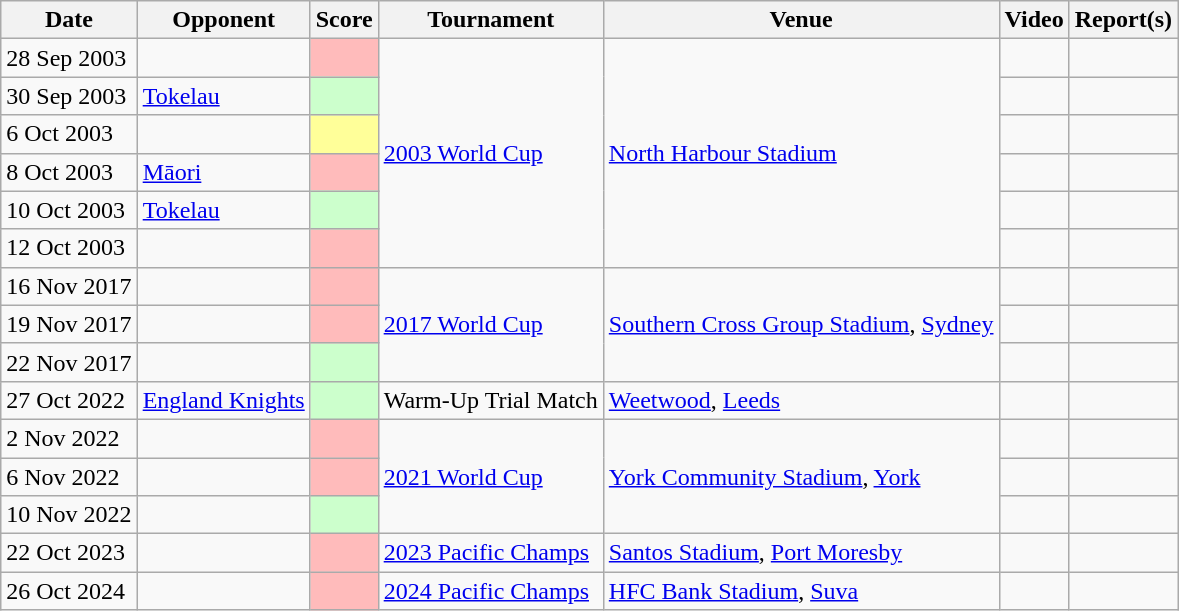<table class=wikitable>
<tr>
<th>Date</th>
<th>Opponent</th>
<th>Score</th>
<th>Tournament</th>
<th>Venue</th>
<th>Video</th>
<th>Report(s)</th>
</tr>
<tr>
<td>28 Sep 2003</td>
<td></td>
<td bgcolor="#FFBBBB"></td>
<td rowspan=6><a href='#'>2003 World Cup</a></td>
<td rowspan=6> <a href='#'>North Harbour Stadium</a></td>
<td align=center></td>
<td align=center></td>
</tr>
<tr>
<td>30 Sep 2003</td>
<td> <a href='#'>Tokelau</a></td>
<td bgcolor="#CCFFCC"></td>
<td align=center></td>
<td align=center></td>
</tr>
<tr>
<td>6 Oct 2003</td>
<td></td>
<td bgcolor="#FFFF99"></td>
<td align=center></td>
<td align=center></td>
</tr>
<tr>
<td>8 Oct 2003</td>
<td> <a href='#'>Māori</a></td>
<td bgcolor="#FFBBBB"></td>
<td align=center></td>
<td align=center></td>
</tr>
<tr>
<td>10 Oct 2003</td>
<td> <a href='#'>Tokelau</a></td>
<td bgcolor="#CCFFCC"></td>
<td align=center></td>
<td align=center></td>
</tr>
<tr>
<td>12 Oct 2003</td>
<td></td>
<td bgcolor="#FFBBBB"></td>
<td align=center></td>
<td align=center></td>
</tr>
<tr>
<td>16 Nov 2017</td>
<td></td>
<td bgcolor="#FFBBBB"></td>
<td rowspan=3><a href='#'>2017 World Cup</a></td>
<td rowspan=3> <a href='#'>Southern Cross Group Stadium</a>, <a href='#'>Sydney</a></td>
<td align=center></td>
<td align=center></td>
</tr>
<tr>
<td>19 Nov 2017</td>
<td></td>
<td bgcolor="#FFBBBB"></td>
<td align=center></td>
<td align=center></td>
</tr>
<tr>
<td>22 Nov 2017</td>
<td></td>
<td bgcolor="#CCFFCC"></td>
<td align=center></td>
<td align=center></td>
</tr>
<tr>
<td>27 Oct 2022</td>
<td> <a href='#'>England Knights</a></td>
<td bgcolor="#CCFFCC"></td>
<td>Warm-Up Trial Match</td>
<td> <a href='#'>Weetwood</a>, <a href='#'>Leeds</a></td>
<td align=center></td>
<td align=center></td>
</tr>
<tr>
<td>2 Nov 2022</td>
<td></td>
<td bgcolor="#FFBBBB"></td>
<td rowspan=3><a href='#'>2021 World Cup</a></td>
<td rowspan=3> <a href='#'>York Community Stadium</a>, <a href='#'>York</a></td>
<td align=center></td>
<td align=center></td>
</tr>
<tr>
<td>6 Nov 2022</td>
<td></td>
<td bgcolor="#FFBBBB"></td>
<td align=center></td>
<td align=center></td>
</tr>
<tr>
<td>10 Nov 2022</td>
<td></td>
<td bgcolor="#CCFFCC"></td>
<td align=center></td>
<td align=center></td>
</tr>
<tr>
<td>22 Oct 2023</td>
<td></td>
<td bgcolor="#FFBBBB"></td>
<td><a href='#'>2023 Pacific Champs</a></td>
<td> <a href='#'>Santos Stadium</a>, <a href='#'>Port Moresby</a></td>
<td align=center></td>
<td align=center></td>
</tr>
<tr>
<td>26 Oct 2024</td>
<td></td>
<td bgcolor="#FFBBBB"></td>
<td><a href='#'>2024 Pacific Champs</a></td>
<td> <a href='#'>HFC Bank Stadium</a>, <a href='#'>Suva</a></td>
<td align=center></td>
<td align=center></td>
</tr>
</table>
